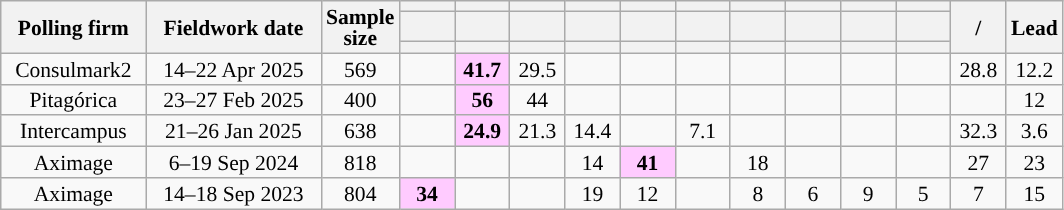<table class="wikitable unsortable" style="text-align:center;font-size:90%;line-height:14px;">
<tr>
<th rowspan="3" style="width:90px;">Polling firm</th>
<th rowspan="3" style="width:110px;">Fieldwork date</th>
<th rowspan="3">Sample<br>size</th>
<th></th>
<th></th>
<th></th>
<th></th>
<th></th>
<th></th>
<th></th>
<th></th>
<th></th>
<th></th>
<th class="unsortable" style="width:30px;" rowspan="3">/</th>
<th rowspan="3">Lead</th>
</tr>
<tr style="height:20px;">
<th class="unsortable" style="width:30px;"></th>
<th class="unsortable" style="width:30px;"></th>
<th class="unsortable" style="width:30px;"></th>
<th class="unsortable" style="width:30px;"></th>
<th class="unsortable" style="width:30px;"></th>
<th class="unsortable" style="width:30px;"></th>
<th class="unsortable" style="width:30px;"></th>
<th class="unsortable" style="width:30px;"></th>
<th class="unsortable" style="width:30px;"></th>
<th class="unsortable" style="width:30px;"></th>
</tr>
<tr>
<th style="background:"></th>
<th style="background:"></th>
<th style="background:"></th>
<th style="background:"></th>
<th style="background:"></th>
<th style="background:"></th>
<th style="background:"></th>
<th style="background:"></th>
<th style="background:"></th>
<th style="background:"></th>
</tr>
<tr>
<td>Consulmark2</td>
<td>14–22 Apr 2025</td>
<td>569</td>
<td></td>
<td style="background:#FFCBFF"><strong>41.7</strong></td>
<td>29.5</td>
<td></td>
<td></td>
<td></td>
<td></td>
<td></td>
<td></td>
<td></td>
<td>28.8</td>
<td style="background:">12.2</td>
</tr>
<tr>
<td>Pitagórica</td>
<td>23–27 Feb 2025</td>
<td>400</td>
<td></td>
<td style="background:#FFCBFF"><strong>56</strong></td>
<td>44</td>
<td></td>
<td></td>
<td></td>
<td></td>
<td></td>
<td></td>
<td></td>
<td></td>
<td style="background:">12</td>
</tr>
<tr>
<td>Intercampus</td>
<td>21–26 Jan 2025</td>
<td>638</td>
<td></td>
<td style="background:#FFCBFF"><strong>24.9</strong></td>
<td>21.3</td>
<td>14.4</td>
<td></td>
<td>7.1</td>
<td></td>
<td></td>
<td></td>
<td></td>
<td>32.3</td>
<td style="background:">3.6</td>
</tr>
<tr>
<td style="text-align:center;">Aximage</td>
<td style="text-align:center;">6–19 Sep 2024</td>
<td align="center">818</td>
<td></td>
<td></td>
<td></td>
<td style="text-align:center;">14</td>
<td style="background:#FFCBFF"><strong>41</strong></td>
<td></td>
<td style="text-align:center;">18</td>
<td></td>
<td></td>
<td></td>
<td style="text-align:center;">27</td>
<td style="background:">23</td>
</tr>
<tr>
<td style="text-align:center;">Aximage</td>
<td style="text-align:center;">14–18 Sep 2023</td>
<td align="center">804</td>
<td style="background:#FFCBFF"><strong>34</strong></td>
<td></td>
<td></td>
<td style="text-align:center;">19</td>
<td style="text-align:center;">12</td>
<td></td>
<td style="text-align:center;">8</td>
<td style="text-align:center;">6</td>
<td>9</td>
<td style="text-align:center;">5</td>
<td style="text-align:center;">7</td>
<td style="background:">15</td>
</tr>
</table>
